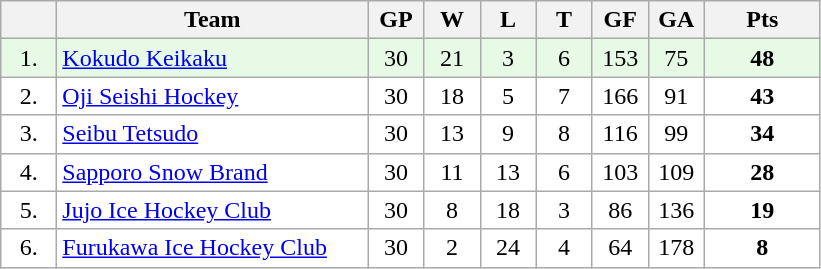<table class="wikitable">
<tr>
<th width="30"></th>
<th width="200">Team</th>
<th width="30">GP</th>
<th width="30">W</th>
<th width="30">L</th>
<th width="30">T</th>
<th width="30">GF</th>
<th width="30">GA</th>
<th width="70">Pts</th>
</tr>
<tr bgcolor="#e6fae6" align="center">
<td>1.</td>
<td align="left"><a href='#'>Kokudo Keikaku</a></td>
<td>30</td>
<td>21</td>
<td>3</td>
<td>6</td>
<td>153</td>
<td>75</td>
<td><strong>48</strong></td>
</tr>
<tr bgcolor="#FFFFFF" align="center">
<td>2.</td>
<td align="left"><a href='#'>Oji Seishi Hockey</a></td>
<td>30</td>
<td>18</td>
<td>5</td>
<td>7</td>
<td>166</td>
<td>91</td>
<td><strong>43</strong></td>
</tr>
<tr bgcolor="#FFFFFF" align="center">
<td>3.</td>
<td align="left"><a href='#'>Seibu Tetsudo</a></td>
<td>30</td>
<td>13</td>
<td>9</td>
<td>8</td>
<td>116</td>
<td>99</td>
<td><strong>34</strong></td>
</tr>
<tr bgcolor="#FFFFFF" align="center">
<td>4.</td>
<td align="left"><a href='#'>Sapporo Snow Brand</a></td>
<td>30</td>
<td>11</td>
<td>13</td>
<td>6</td>
<td>103</td>
<td>109</td>
<td><strong>28</strong></td>
</tr>
<tr bgcolor="#FFFFFF" align="center">
<td>5.</td>
<td align="left"><a href='#'>Jujo Ice Hockey Club</a></td>
<td>30</td>
<td>8</td>
<td>18</td>
<td>3</td>
<td>86</td>
<td>136</td>
<td><strong>19</strong></td>
</tr>
<tr bgcolor="#FFFFFF" align="center">
<td>6.</td>
<td align="left"><a href='#'>Furukawa Ice Hockey Club</a></td>
<td>30</td>
<td>2</td>
<td>24</td>
<td>4</td>
<td>64</td>
<td>178</td>
<td><strong>8</strong></td>
</tr>
</table>
